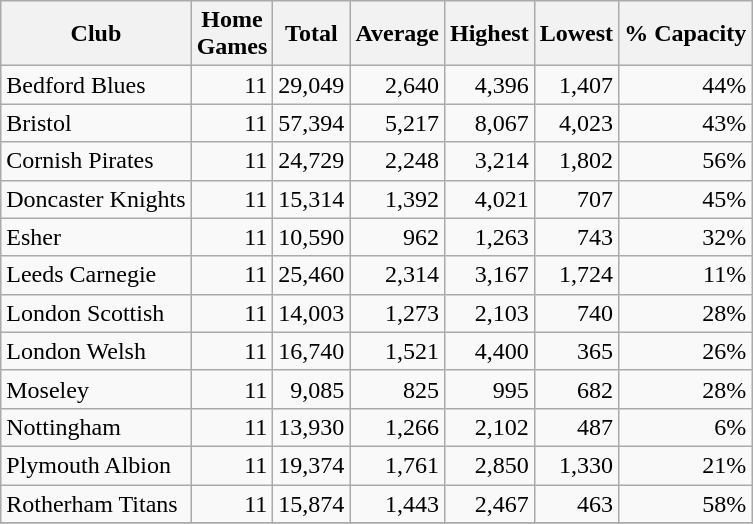<table class="wikitable sortable" style="text-align:right">
<tr>
<th>Club</th>
<th>Home<br>Games</th>
<th>Total</th>
<th>Average</th>
<th>Highest</th>
<th>Lowest</th>
<th>% Capacity</th>
</tr>
<tr>
<td style="text-align:left">Bedford Blues</td>
<td>11</td>
<td>29,049</td>
<td>2,640</td>
<td>4,396</td>
<td>1,407</td>
<td>44%</td>
</tr>
<tr>
<td style="text-align:left">Bristol</td>
<td>11</td>
<td>57,394</td>
<td>5,217</td>
<td>8,067</td>
<td>4,023</td>
<td>43%</td>
</tr>
<tr>
<td style="text-align:left">Cornish Pirates</td>
<td>11</td>
<td>24,729</td>
<td>2,248</td>
<td>3,214</td>
<td>1,802</td>
<td>56%</td>
</tr>
<tr>
<td style="text-align:left">Doncaster Knights</td>
<td>11</td>
<td>15,314</td>
<td>1,392</td>
<td>4,021</td>
<td>707</td>
<td>45%</td>
</tr>
<tr>
<td style="text-align:left">Esher</td>
<td>11</td>
<td>10,590</td>
<td>962</td>
<td>1,263</td>
<td>743</td>
<td>32%</td>
</tr>
<tr>
<td style="text-align:left">Leeds Carnegie</td>
<td>11</td>
<td>25,460</td>
<td>2,314</td>
<td>3,167</td>
<td>1,724</td>
<td>11%</td>
</tr>
<tr>
<td style="text-align:left">London Scottish</td>
<td>11</td>
<td>14,003</td>
<td>1,273</td>
<td>2,103</td>
<td>740</td>
<td>28%</td>
</tr>
<tr>
<td style="text-align:left">London Welsh</td>
<td>11</td>
<td>16,740</td>
<td>1,521</td>
<td>4,400</td>
<td>365</td>
<td>26%</td>
</tr>
<tr>
<td style="text-align:left">Moseley</td>
<td>11</td>
<td>9,085</td>
<td>825</td>
<td>995</td>
<td>682</td>
<td>28%</td>
</tr>
<tr>
<td style="text-align:left">Nottingham</td>
<td>11</td>
<td>13,930</td>
<td>1,266</td>
<td>2,102</td>
<td>487</td>
<td>6%</td>
</tr>
<tr>
<td style="text-align:left">Plymouth Albion</td>
<td>11</td>
<td>19,374</td>
<td>1,761</td>
<td>2,850</td>
<td>1,330</td>
<td>21%</td>
</tr>
<tr>
<td style="text-align:left">Rotherham Titans</td>
<td>11</td>
<td>15,874</td>
<td>1,443</td>
<td>2,467</td>
<td>463</td>
<td>58%</td>
</tr>
<tr>
</tr>
</table>
